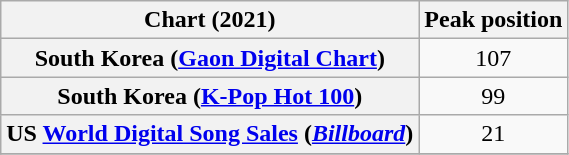<table class="wikitable sortable plainrowheaders" style="text-align:center">
<tr>
<th scope="col">Chart (2021)</th>
<th scope="col">Peak  position</th>
</tr>
<tr>
<th scope="row">South Korea (<a href='#'>Gaon Digital Chart</a>)</th>
<td>107</td>
</tr>
<tr>
<th scope="row">South Korea (<a href='#'>K-Pop Hot 100</a>)</th>
<td>99</td>
</tr>
<tr>
<th scope="row">US <a href='#'>World Digital Song Sales</a> (<em><a href='#'>Billboard</a></em>)</th>
<td>21</td>
</tr>
<tr>
</tr>
</table>
